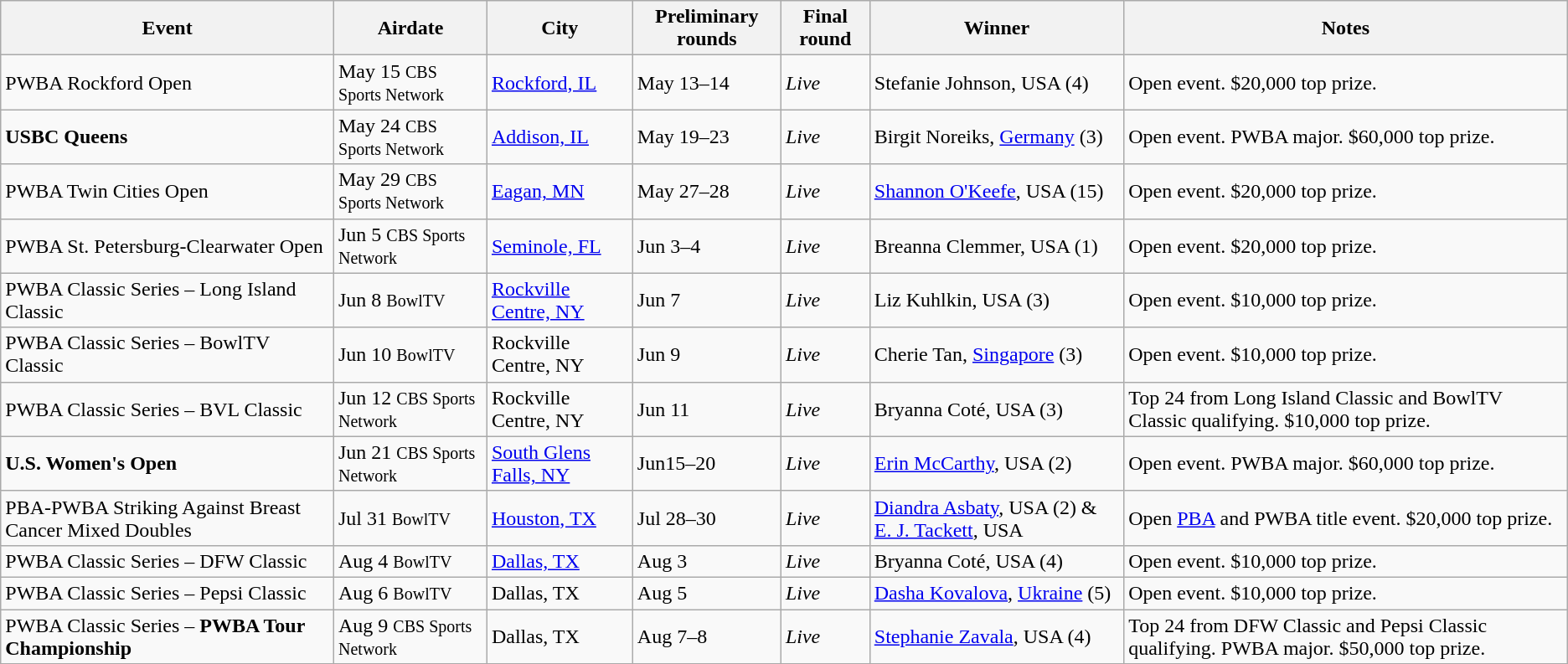<table class="wikitable">
<tr>
<th>Event</th>
<th>Airdate</th>
<th>City</th>
<th>Preliminary rounds</th>
<th>Final round</th>
<th>Winner</th>
<th>Notes</th>
</tr>
<tr>
<td>PWBA Rockford Open</td>
<td>May 15 <small>CBS Sports Network</small></td>
<td><a href='#'>Rockford, IL</a></td>
<td>May 13–14</td>
<td><em>Live</em></td>
<td>Stefanie Johnson, USA (4)</td>
<td>Open event. $20,000 top prize.</td>
</tr>
<tr>
<td><strong>USBC Queens</strong></td>
<td>May 24 <small>CBS Sports Network</small></td>
<td><a href='#'>Addison, IL</a></td>
<td>May 19–23</td>
<td><em>Live</em></td>
<td>Birgit Noreiks, <a href='#'>Germany</a> (3)</td>
<td>Open event. PWBA major. $60,000 top prize.</td>
</tr>
<tr>
<td>PWBA Twin Cities Open</td>
<td>May 29 <small>CBS Sports Network</small></td>
<td><a href='#'>Eagan, MN</a></td>
<td>May 27–28</td>
<td><em>Live</em></td>
<td><a href='#'>Shannon O'Keefe</a>, USA (15)</td>
<td>Open event. $20,000 top prize.</td>
</tr>
<tr>
<td>PWBA St. Petersburg-Clearwater Open</td>
<td>Jun 5 <small>CBS Sports Network</small></td>
<td><a href='#'>Seminole, FL</a></td>
<td>Jun 3–4</td>
<td><em>Live</em></td>
<td>Breanna Clemmer, USA (1)</td>
<td>Open event. $20,000 top prize.</td>
</tr>
<tr>
<td>PWBA Classic Series – Long Island Classic</td>
<td>Jun 8 <small>BowlTV</small></td>
<td><a href='#'>Rockville Centre, NY</a></td>
<td>Jun 7</td>
<td><em>Live</em></td>
<td>Liz Kuhlkin, USA (3)</td>
<td>Open event. $10,000 top prize.</td>
</tr>
<tr>
<td>PWBA Classic Series – BowlTV Classic</td>
<td>Jun 10 <small>BowlTV</small></td>
<td>Rockville Centre, NY</td>
<td>Jun 9</td>
<td><em>Live</em></td>
<td>Cherie Tan, <a href='#'>Singapore</a> (3)</td>
<td>Open event. $10,000 top prize.</td>
</tr>
<tr>
<td>PWBA Classic Series – BVL Classic</td>
<td>Jun 12 <small>CBS Sports Network</small></td>
<td>Rockville Centre, NY</td>
<td>Jun 11</td>
<td><em>Live</em></td>
<td>Bryanna Coté, USA (3)</td>
<td>Top 24 from Long Island Classic and BowlTV Classic qualifying. $10,000 top prize.</td>
</tr>
<tr>
<td><strong>U.S. Women's Open</strong></td>
<td>Jun 21 <small>CBS Sports Network</small></td>
<td><a href='#'>South Glens Falls, NY</a></td>
<td>Jun15–20</td>
<td><em>Live</em></td>
<td><a href='#'>Erin McCarthy</a>, USA (2)</td>
<td>Open event. PWBA major. $60,000 top prize.</td>
</tr>
<tr>
<td>PBA-PWBA Striking Against Breast Cancer Mixed Doubles</td>
<td>Jul 31 <small>BowlTV</small></td>
<td><a href='#'>Houston, TX</a></td>
<td>Jul 28–30</td>
<td><em>Live</em></td>
<td><a href='#'>Diandra Asbaty</a>, USA (2) & <a href='#'>E. J. Tackett</a>, USA</td>
<td>Open <a href='#'>PBA</a> and PWBA title event. $20,000 top prize.</td>
</tr>
<tr>
<td>PWBA Classic Series – DFW Classic</td>
<td>Aug 4 <small>BowlTV</small></td>
<td><a href='#'>Dallas, TX</a></td>
<td>Aug 3</td>
<td><em>Live</em></td>
<td>Bryanna Coté, USA (4)</td>
<td>Open event. $10,000 top prize.</td>
</tr>
<tr>
<td>PWBA Classic Series – Pepsi Classic</td>
<td>Aug 6 <small>BowlTV</small></td>
<td>Dallas, TX</td>
<td>Aug 5</td>
<td><em>Live</em></td>
<td><a href='#'>Dasha Kovalova</a>, <a href='#'>Ukraine</a> (5)</td>
<td>Open event. $10,000 top prize.</td>
</tr>
<tr>
<td>PWBA Classic Series – <strong>PWBA Tour Championship</strong></td>
<td>Aug 9 <small>CBS Sports Network</small></td>
<td>Dallas, TX</td>
<td>Aug 7–8</td>
<td><em>Live</em></td>
<td><a href='#'>Stephanie Zavala</a>, USA (4)</td>
<td>Top 24 from DFW Classic and Pepsi Classic qualifying. PWBA major. $50,000 top prize.</td>
</tr>
<tr>
</tr>
</table>
